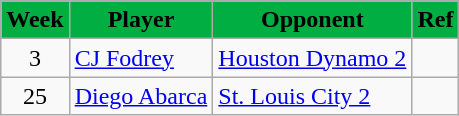<table class=wikitable>
<tr>
<th style="background-color:#00AE42; color:#000000">Week</th>
<th style="background-color:#00AE42; color:#000000">Player</th>
<th style="background-color:#00AE42; color:#000000">Opponent</th>
<th style="background-color:#00AE42; color:#000000">Ref</th>
</tr>
<tr>
<td align=center>3</td>
<td> <a href='#'>CJ Fodrey</a></td>
<td><a href='#'>Houston Dynamo 2</a></td>
<td style="text-align: center;"></td>
</tr>
<tr>
<td align=center>25</td>
<td> <a href='#'>Diego Abarca</a></td>
<td><a href='#'>St. Louis City 2</a></td>
<td style="text-align: center;"></td>
</tr>
</table>
